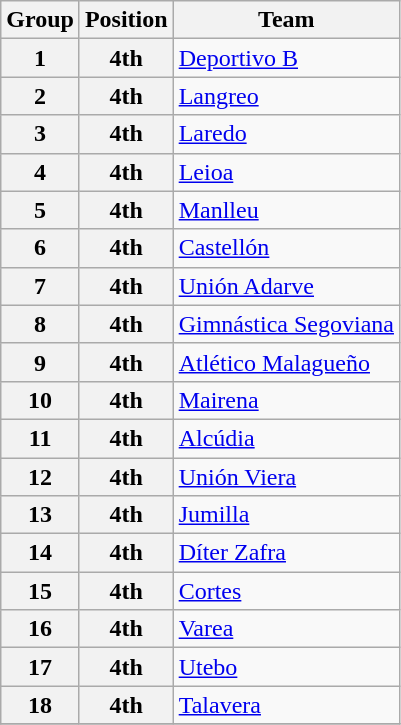<table class="wikitable">
<tr>
<th>Group</th>
<th>Position</th>
<th>Team</th>
</tr>
<tr>
<th>1</th>
<th>4th</th>
<td><a href='#'>Deportivo B</a></td>
</tr>
<tr>
<th>2</th>
<th>4th</th>
<td><a href='#'>Langreo</a></td>
</tr>
<tr>
<th>3</th>
<th>4th</th>
<td><a href='#'>Laredo</a></td>
</tr>
<tr>
<th>4</th>
<th>4th</th>
<td><a href='#'>Leioa</a></td>
</tr>
<tr>
<th>5</th>
<th>4th</th>
<td><a href='#'>Manlleu</a></td>
</tr>
<tr>
<th>6</th>
<th>4th</th>
<td><a href='#'>Castellón</a></td>
</tr>
<tr>
<th>7</th>
<th>4th</th>
<td><a href='#'>Unión Adarve</a></td>
</tr>
<tr>
<th>8</th>
<th>4th</th>
<td><a href='#'>Gimnástica Segoviana</a></td>
</tr>
<tr>
<th>9</th>
<th>4th</th>
<td><a href='#'>Atlético Malagueño</a></td>
</tr>
<tr>
<th>10</th>
<th>4th</th>
<td><a href='#'>Mairena</a></td>
</tr>
<tr>
<th>11</th>
<th>4th</th>
<td><a href='#'>Alcúdia</a></td>
</tr>
<tr>
<th>12</th>
<th>4th</th>
<td><a href='#'>Unión Viera</a></td>
</tr>
<tr>
<th>13</th>
<th>4th</th>
<td><a href='#'>Jumilla</a></td>
</tr>
<tr>
<th>14</th>
<th>4th</th>
<td><a href='#'>Díter Zafra</a></td>
</tr>
<tr>
<th>15</th>
<th>4th</th>
<td><a href='#'>Cortes</a></td>
</tr>
<tr>
<th>16</th>
<th>4th</th>
<td><a href='#'>Varea</a></td>
</tr>
<tr>
<th>17</th>
<th>4th</th>
<td><a href='#'>Utebo</a></td>
</tr>
<tr>
<th>18</th>
<th>4th</th>
<td><a href='#'>Talavera</a></td>
</tr>
<tr>
</tr>
</table>
